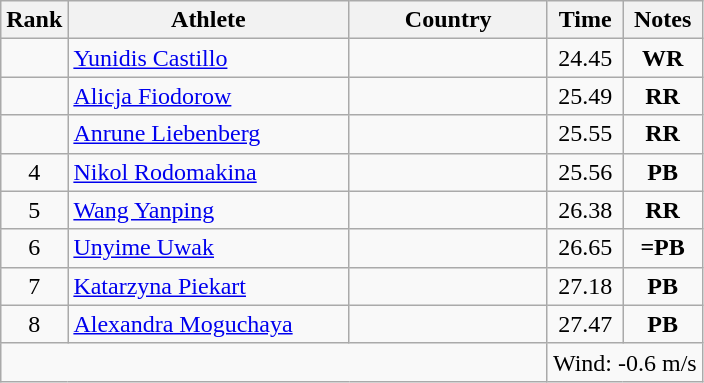<table class="wikitable sortable" style="text-align:center">
<tr>
<th>Rank</th>
<th style="width:180px">Athlete</th>
<th style="width:125px">Country</th>
<th>Time</th>
<th>Notes</th>
</tr>
<tr>
<td></td>
<td style="text-align:left;"><a href='#'>Yunidis Castillo</a></td>
<td style="text-align:left;"></td>
<td>24.45</td>
<td><strong>WR</strong></td>
</tr>
<tr>
<td></td>
<td style="text-align:left;"><a href='#'>Alicja Fiodorow</a></td>
<td style="text-align:left;"></td>
<td>25.49</td>
<td><strong>RR</strong></td>
</tr>
<tr>
<td></td>
<td style="text-align:left;"><a href='#'>Anrune Liebenberg</a></td>
<td style="text-align:left;"></td>
<td>25.55</td>
<td><strong>RR</strong></td>
</tr>
<tr>
<td>4</td>
<td style="text-align:left;"><a href='#'>Nikol Rodomakina</a></td>
<td style="text-align:left;"></td>
<td>25.56</td>
<td><strong>PB</strong></td>
</tr>
<tr>
<td>5</td>
<td style="text-align:left;"><a href='#'>Wang Yanping</a></td>
<td style="text-align:left;"></td>
<td>26.38</td>
<td><strong>RR</strong></td>
</tr>
<tr>
<td>6</td>
<td style="text-align:left;"><a href='#'>Unyime Uwak</a></td>
<td style="text-align:left;"></td>
<td>26.65</td>
<td><strong>=PB</strong></td>
</tr>
<tr>
<td>7</td>
<td style="text-align:left;"><a href='#'>Katarzyna Piekart</a></td>
<td style="text-align:left;"></td>
<td>27.18</td>
<td><strong>PB</strong></td>
</tr>
<tr>
<td>8</td>
<td style="text-align:left;"><a href='#'>Alexandra Moguchaya</a></td>
<td style="text-align:left;"></td>
<td>27.47</td>
<td><strong>PB</strong></td>
</tr>
<tr class="sortbottom">
<td colspan="3"></td>
<td colspan="2">Wind: -0.6 m/s</td>
</tr>
</table>
